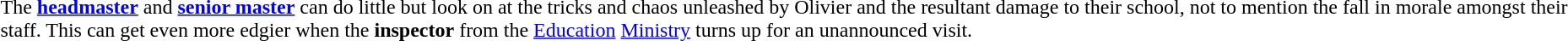<table border=0>
<tr>
<td>The <strong><a href='#'>headmaster</a></strong> and <strong><a href='#'>senior master</a></strong> can do little but look on at the tricks and chaos unleashed by Olivier and the resultant damage to their school, not to mention the fall in morale amongst their staff. This can get even more edgier when the <strong>inspector</strong> from the <a href='#'>Education</a> <a href='#'>Ministry</a> turns up for an unannounced visit.</td>
</tr>
</table>
